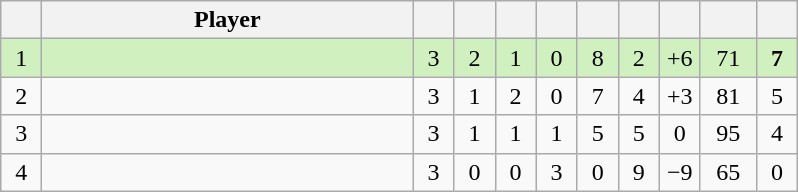<table class="wikitable" style="text-align:center; margin: 1em auto 1em auto, align:left">
<tr>
<th width=20></th>
<th width=240>Player</th>
<th width=20></th>
<th width=20></th>
<th width=20></th>
<th width=20></th>
<th width=20></th>
<th width=20></th>
<th width=20></th>
<th width=30></th>
<th width=20></th>
</tr>
<tr style="background:#D0F0C0;">
<td>1</td>
<td align=left></td>
<td>3</td>
<td>2</td>
<td>1</td>
<td>0</td>
<td>8</td>
<td>2</td>
<td>+6</td>
<td>71</td>
<td><strong>7</strong></td>
</tr>
<tr style=>
<td>2</td>
<td align=left></td>
<td>3</td>
<td>1</td>
<td>2</td>
<td>0</td>
<td>7</td>
<td>4</td>
<td>+3</td>
<td>81</td>
<td>5</td>
</tr>
<tr style=>
<td>3</td>
<td align=left></td>
<td>3</td>
<td>1</td>
<td>1</td>
<td>1</td>
<td>5</td>
<td>5</td>
<td>0</td>
<td>95</td>
<td>4</td>
</tr>
<tr style=>
<td>4</td>
<td align=left></td>
<td>3</td>
<td>0</td>
<td>0</td>
<td>3</td>
<td>0</td>
<td>9</td>
<td>−9</td>
<td>65</td>
<td>0</td>
</tr>
</table>
